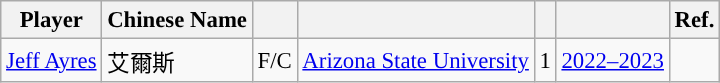<table class="wikitable sortable" style="font-size:95%; text-align:left;">
<tr>
<th>Player</th>
<th>Chinese Name</th>
<th></th>
<th></th>
<th></th>
<th></th>
<th>Ref.</th>
</tr>
<tr>
<td><a href='#'>Jeff Ayres</a></td>
<td>艾爾斯</td>
<td align="center">F/C</td>
<td><a href='#'>Arizona State University</a></td>
<td align="center">1</td>
<td align="center"><a href='#'>2022–2023</a></td>
<td></td>
</tr>
</table>
